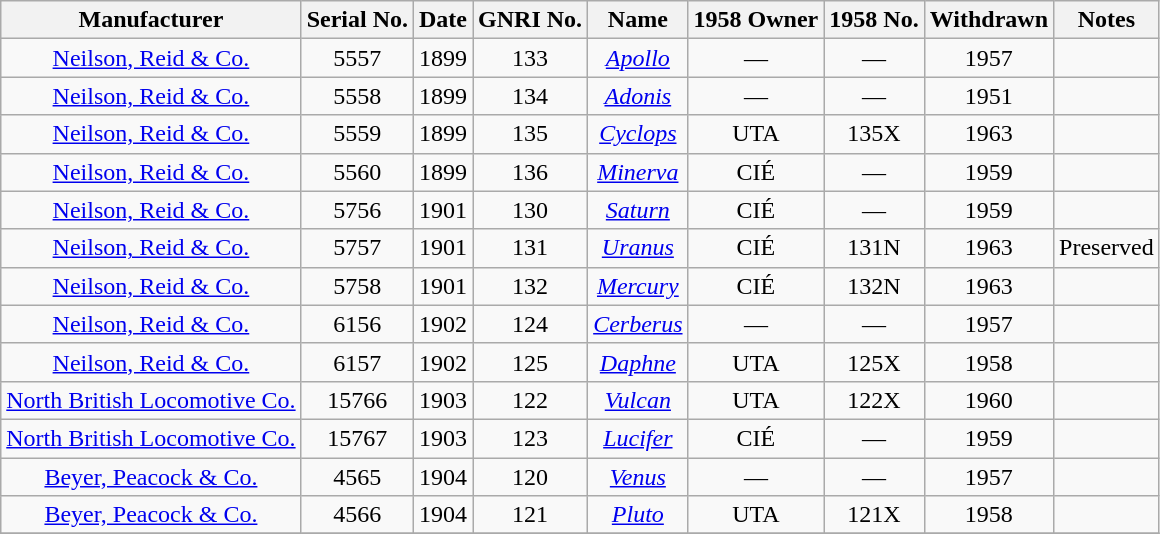<table class="wikitable sortable" style="text-align:center">
<tr>
<th>Manufacturer</th>
<th>Serial No.</th>
<th>Date</th>
<th>GNRI No.</th>
<th>Name</th>
<th>1958 Owner</th>
<th>1958 No.</th>
<th>Withdrawn</th>
<th>Notes</th>
</tr>
<tr>
<td><a href='#'>Neilson, Reid & Co.</a></td>
<td>5557</td>
<td>1899</td>
<td>133</td>
<td><em><a href='#'>Apollo</a></em></td>
<td>—</td>
<td>—</td>
<td>1957</td>
<td></td>
</tr>
<tr>
<td><a href='#'>Neilson, Reid & Co.</a></td>
<td>5558</td>
<td>1899</td>
<td>134</td>
<td><em><a href='#'>Adonis</a></em></td>
<td>—</td>
<td>—</td>
<td>1951</td>
<td></td>
</tr>
<tr>
<td><a href='#'>Neilson, Reid & Co.</a></td>
<td>5559</td>
<td>1899</td>
<td>135</td>
<td><em><a href='#'>Cyclops</a></em></td>
<td>UTA</td>
<td>135X</td>
<td>1963</td>
<td></td>
</tr>
<tr>
<td><a href='#'>Neilson, Reid & Co.</a></td>
<td>5560</td>
<td>1899</td>
<td>136</td>
<td><em><a href='#'>Minerva</a></em></td>
<td>CIÉ</td>
<td>—</td>
<td>1959</td>
<td></td>
</tr>
<tr>
<td><a href='#'>Neilson, Reid & Co.</a></td>
<td>5756</td>
<td>1901</td>
<td>130</td>
<td><em><a href='#'>Saturn</a></em></td>
<td>CIÉ</td>
<td>—</td>
<td>1959</td>
<td></td>
</tr>
<tr>
<td><a href='#'>Neilson, Reid & Co.</a></td>
<td>5757</td>
<td>1901</td>
<td>131</td>
<td><em><a href='#'>Uranus</a></em></td>
<td>CIÉ</td>
<td>131N</td>
<td>1963</td>
<td align="left">Preserved</td>
</tr>
<tr>
<td><a href='#'>Neilson, Reid & Co.</a></td>
<td>5758</td>
<td>1901</td>
<td>132</td>
<td><em><a href='#'>Mercury</a></em></td>
<td>CIÉ</td>
<td>132N</td>
<td>1963</td>
<td></td>
</tr>
<tr>
<td><a href='#'>Neilson, Reid & Co.</a></td>
<td>6156</td>
<td>1902</td>
<td>124</td>
<td><em><a href='#'>Cerberus</a></em></td>
<td>—</td>
<td>—</td>
<td>1957</td>
<td></td>
</tr>
<tr>
<td><a href='#'>Neilson, Reid & Co.</a></td>
<td>6157</td>
<td>1902</td>
<td>125</td>
<td><em><a href='#'>Daphne</a></em></td>
<td>UTA</td>
<td>125X</td>
<td>1958</td>
<td></td>
</tr>
<tr>
<td><a href='#'>North British Locomotive Co.</a></td>
<td>15766</td>
<td>1903</td>
<td>122</td>
<td><em><a href='#'>Vulcan</a></em></td>
<td>UTA</td>
<td>122X</td>
<td>1960</td>
<td></td>
</tr>
<tr>
<td><a href='#'>North British Locomotive Co.</a></td>
<td>15767</td>
<td>1903</td>
<td>123</td>
<td><em><a href='#'>Lucifer</a></em></td>
<td>CIÉ</td>
<td>—</td>
<td>1959</td>
<td></td>
</tr>
<tr>
<td><a href='#'>Beyer, Peacock & Co.</a></td>
<td>4565</td>
<td>1904</td>
<td>120</td>
<td><em><a href='#'>Venus</a></em></td>
<td>—</td>
<td>—</td>
<td>1957</td>
<td></td>
</tr>
<tr>
<td><a href='#'>Beyer, Peacock & Co.</a></td>
<td>4566</td>
<td>1904</td>
<td>121</td>
<td><em><a href='#'>Pluto</a></em></td>
<td>UTA</td>
<td>121X</td>
<td>1958</td>
<td></td>
</tr>
<tr>
</tr>
</table>
